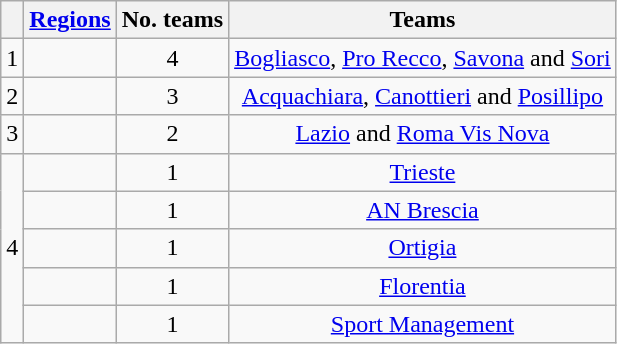<table class="wikitable">
<tr>
<th></th>
<th><a href='#'>Regions</a></th>
<th>No. teams</th>
<th>Teams</th>
</tr>
<tr>
<td rowspan=1>1</td>
<td></td>
<td align=center>4</td>
<td align=center><a href='#'>Bogliasco</a>, <a href='#'>Pro Recco</a>, <a href='#'>Savona</a> and <a href='#'>Sori</a></td>
</tr>
<tr>
<td rowspan=1>2</td>
<td></td>
<td align=center>3</td>
<td align=center><a href='#'>Acquachiara</a>, <a href='#'>Canottieri</a> and <a href='#'>Posillipo</a></td>
</tr>
<tr>
<td rowspan=1>3</td>
<td></td>
<td align=center>2</td>
<td align=center><a href='#'>Lazio</a> and <a href='#'>Roma Vis Nova</a></td>
</tr>
<tr>
<td rowspan=5>4</td>
<td></td>
<td align=center>1</td>
<td align=center><a href='#'>Trieste</a></td>
</tr>
<tr>
<td></td>
<td align=center>1</td>
<td align=center><a href='#'>AN Brescia</a></td>
</tr>
<tr>
<td></td>
<td align=center>1</td>
<td align=center><a href='#'>Ortigia</a></td>
</tr>
<tr>
<td></td>
<td align=center>1</td>
<td align=center><a href='#'>Florentia</a></td>
</tr>
<tr>
<td></td>
<td align=center>1</td>
<td align=center><a href='#'>Sport Management</a></td>
</tr>
</table>
